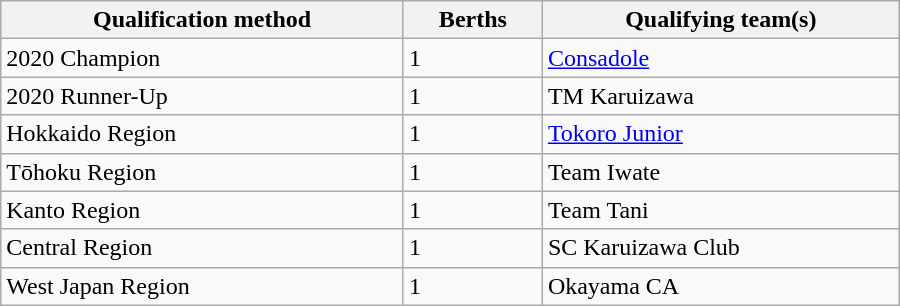<table class="wikitable" style="width:600px;">
<tr>
<th scope="col">Qualification method</th>
<th scope="col">Berths</th>
<th scope="col">Qualifying team(s)</th>
</tr>
<tr>
<td>2020 Champion</td>
<td>1</td>
<td> <a href='#'>Consadole</a></td>
</tr>
<tr>
<td>2020 Runner-Up</td>
<td>1</td>
<td> TM Karuizawa</td>
</tr>
<tr>
<td>Hokkaido Region</td>
<td>1</td>
<td> <a href='#'>Tokoro Junior</a></td>
</tr>
<tr>
<td>Tōhoku Region</td>
<td>1</td>
<td> Team Iwate</td>
</tr>
<tr>
<td>Kanto Region</td>
<td>1</td>
<td> Team Tani</td>
</tr>
<tr>
<td>Central Region</td>
<td>1</td>
<td> SC Karuizawa Club</td>
</tr>
<tr>
<td>West Japan Region</td>
<td>1</td>
<td> Okayama CA</td>
</tr>
</table>
